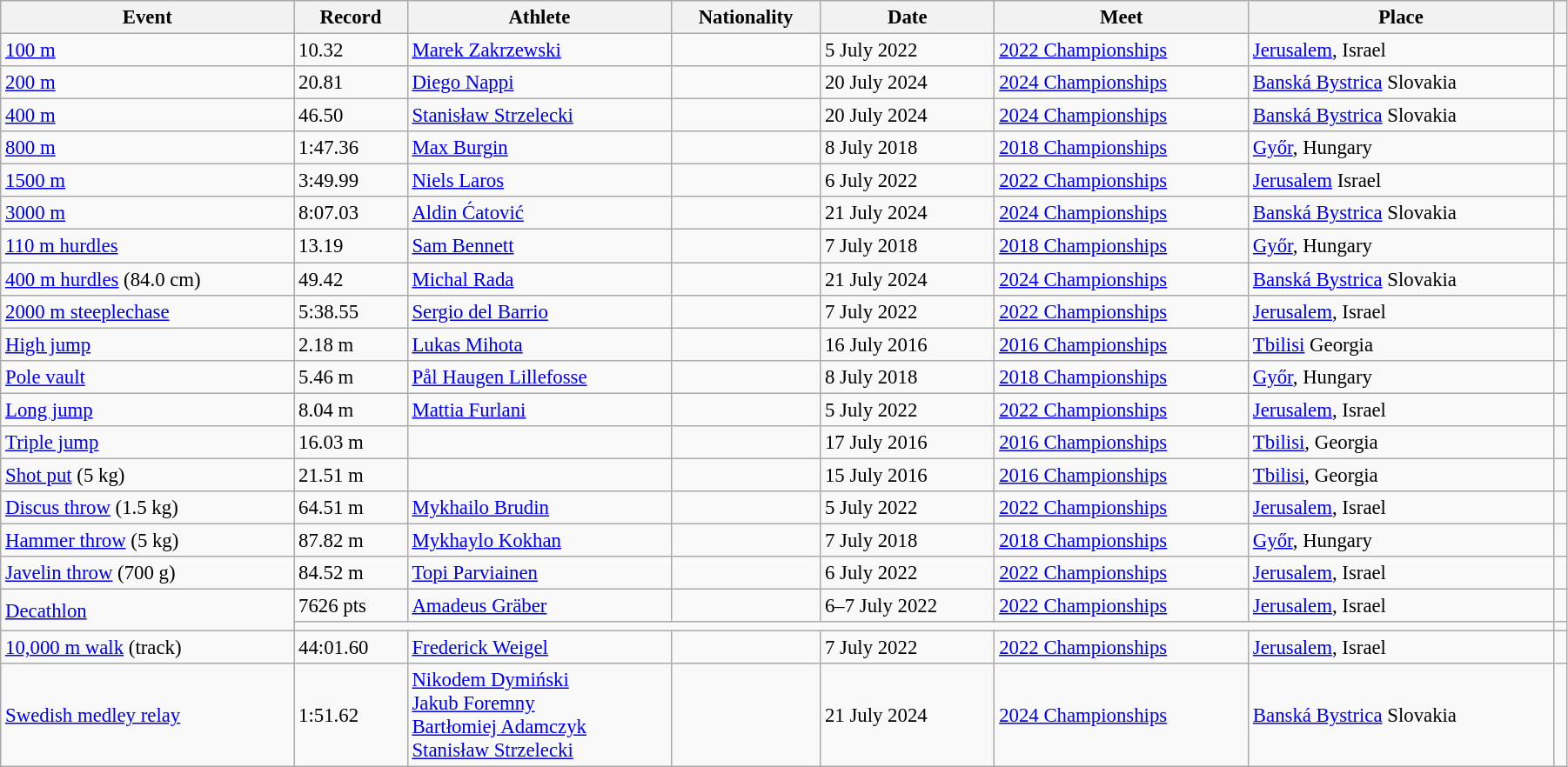<table class="wikitable" style="font-size:95%; width: 95%;">
<tr>
<th>Event</th>
<th>Record</th>
<th>Athlete</th>
<th>Nationality</th>
<th>Date</th>
<th>Meet</th>
<th>Place</th>
<th></th>
</tr>
<tr>
<td><a href='#'>100 m</a></td>
<td>10.32 </td>
<td><a href='#'>Marek Zakrzewski</a></td>
<td></td>
<td>5 July 2022</td>
<td><a href='#'>2022 Championships</a></td>
<td><a href='#'>Jerusalem</a>, Israel</td>
<td></td>
</tr>
<tr>
<td><a href='#'>200 m</a></td>
<td>20.81 </td>
<td><a href='#'>Diego Nappi</a></td>
<td></td>
<td>20 July 2024</td>
<td><a href='#'>2024 Championships</a></td>
<td><a href='#'>Banská Bystrica</a> Slovakia</td>
<td></td>
</tr>
<tr>
<td><a href='#'>400 m</a></td>
<td>46.50</td>
<td><a href='#'>Stanisław Strzelecki</a></td>
<td></td>
<td>20 July 2024</td>
<td><a href='#'>2024 Championships</a></td>
<td><a href='#'>Banská Bystrica</a> Slovakia</td>
<td></td>
</tr>
<tr>
<td><a href='#'>800 m</a></td>
<td>1:47.36</td>
<td><a href='#'>Max Burgin</a></td>
<td></td>
<td>8 July 2018</td>
<td><a href='#'>2018 Championships</a></td>
<td><a href='#'>Győr</a>, Hungary</td>
<td></td>
</tr>
<tr>
<td><a href='#'>1500 m</a></td>
<td>3:49.99</td>
<td><a href='#'>Niels Laros</a></td>
<td></td>
<td>6 July 2022</td>
<td><a href='#'>2022 Championships</a></td>
<td><a href='#'>Jerusalem</a> Israel</td>
<td></td>
</tr>
<tr>
<td><a href='#'>3000 m</a></td>
<td>8:07.03</td>
<td><a href='#'>Aldin Ćatović</a></td>
<td></td>
<td>21 July 2024</td>
<td><a href='#'>2024 Championships</a></td>
<td><a href='#'>Banská Bystrica</a> Slovakia</td>
<td></td>
</tr>
<tr>
<td><a href='#'>110 m hurdles</a></td>
<td>13.19 </td>
<td><a href='#'>Sam Bennett</a></td>
<td></td>
<td>7 July 2018</td>
<td><a href='#'>2018 Championships</a></td>
<td><a href='#'>Győr</a>, Hungary</td>
<td></td>
</tr>
<tr>
<td><a href='#'>400 m hurdles</a> (84.0 cm)</td>
<td>49.42</td>
<td><a href='#'>Michal Rada</a></td>
<td></td>
<td>21 July 2024</td>
<td><a href='#'>2024 Championships</a></td>
<td><a href='#'>Banská Bystrica</a> Slovakia</td>
<td></td>
</tr>
<tr>
<td><a href='#'>2000 m steeplechase</a></td>
<td>5:38.55</td>
<td><a href='#'>Sergio del Barrio</a></td>
<td></td>
<td>7 July 2022</td>
<td><a href='#'>2022 Championships</a></td>
<td><a href='#'>Jerusalem</a>, Israel</td>
<td></td>
</tr>
<tr>
<td><a href='#'>High jump</a></td>
<td>2.18 m</td>
<td><a href='#'>Lukas Mihota</a></td>
<td></td>
<td>16 July 2016</td>
<td><a href='#'>2016 Championships</a></td>
<td><a href='#'>Tbilisi</a> Georgia</td>
<td></td>
</tr>
<tr>
<td><a href='#'>Pole vault</a></td>
<td>5.46 m</td>
<td><a href='#'>Pål Haugen Lillefosse</a></td>
<td></td>
<td>8 July 2018</td>
<td><a href='#'>2018 Championships</a></td>
<td><a href='#'>Győr</a>, Hungary</td>
<td></td>
</tr>
<tr>
<td><a href='#'>Long jump</a></td>
<td>8.04 m </td>
<td><a href='#'>Mattia Furlani</a></td>
<td></td>
<td>5 July 2022</td>
<td><a href='#'>2022 Championships</a></td>
<td><a href='#'>Jerusalem</a>, Israel</td>
<td></td>
</tr>
<tr>
<td><a href='#'>Triple jump</a></td>
<td>16.03 m </td>
<td></td>
<td></td>
<td>17 July 2016</td>
<td><a href='#'>2016 Championships</a></td>
<td><a href='#'>Tbilisi</a>, Georgia</td>
<td></td>
</tr>
<tr>
<td><a href='#'>Shot put</a> (5 kg)</td>
<td>21.51 m</td>
<td></td>
<td></td>
<td>15 July 2016</td>
<td><a href='#'>2016 Championships</a></td>
<td><a href='#'>Tbilisi</a>, Georgia</td>
<td></td>
</tr>
<tr>
<td><a href='#'>Discus throw</a> (1.5 kg)</td>
<td>64.51 m</td>
<td><a href='#'>Mykhailo Brudin</a></td>
<td></td>
<td>5 July 2022</td>
<td><a href='#'>2022 Championships</a></td>
<td><a href='#'>Jerusalem</a>, Israel</td>
<td></td>
</tr>
<tr>
<td><a href='#'>Hammer throw</a> (5 kg)</td>
<td>87.82 m </td>
<td><a href='#'>Mykhaylo Kokhan</a></td>
<td></td>
<td>7 July 2018</td>
<td><a href='#'>2018 Championships</a></td>
<td><a href='#'>Győr</a>, Hungary</td>
<td></td>
</tr>
<tr>
<td><a href='#'>Javelin throw</a> (700 g)</td>
<td>84.52 m </td>
<td><a href='#'>Topi Parviainen</a></td>
<td></td>
<td>6 July 2022</td>
<td><a href='#'>2022 Championships</a></td>
<td><a href='#'>Jerusalem</a>, Israel</td>
<td></td>
</tr>
<tr>
<td rowspan=2><a href='#'>Decathlon</a></td>
<td>7626 pts</td>
<td><a href='#'>Amadeus Gräber</a></td>
<td></td>
<td>6–7 July 2022</td>
<td><a href='#'>2022 Championships</a></td>
<td><a href='#'>Jerusalem</a>, Israel</td>
<td></td>
</tr>
<tr>
<td colspan=6></td>
</tr>
<tr>
<td><a href='#'>10,000 m walk</a> (track)</td>
<td>44:01.60</td>
<td><a href='#'>Frederick Weigel</a></td>
<td></td>
<td>7 July 2022</td>
<td><a href='#'>2022 Championships</a></td>
<td><a href='#'>Jerusalem</a>, Israel</td>
<td></td>
</tr>
<tr>
<td><a href='#'>Swedish medley relay</a></td>
<td>1:51.62</td>
<td><a href='#'>Nikodem Dymiński</a><br><a href='#'>Jakub Foremny</a><br><a href='#'>Bartłomiej Adamczyk</a><br><a href='#'>Stanisław Strzelecki</a></td>
<td></td>
<td>21 July 2024</td>
<td><a href='#'>2024 Championships</a></td>
<td><a href='#'>Banská Bystrica</a> Slovakia</td>
<td></td>
</tr>
</table>
